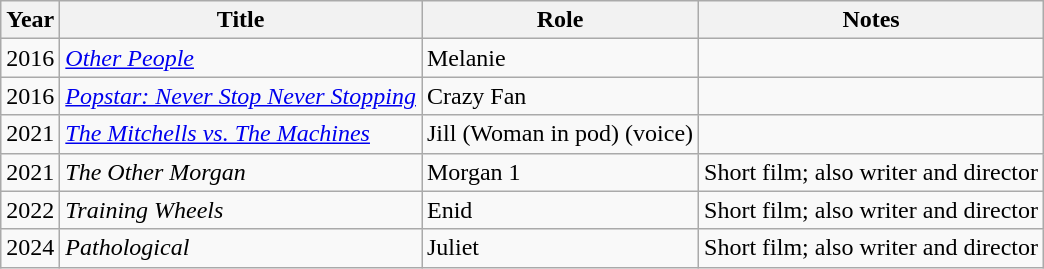<table class="wikitable sortable">
<tr>
<th>Year</th>
<th>Title</th>
<th>Role</th>
<th>Notes</th>
</tr>
<tr>
<td>2016</td>
<td><em><a href='#'>Other People</a></em></td>
<td>Melanie</td>
<td></td>
</tr>
<tr>
<td>2016</td>
<td><em><a href='#'>Popstar: Never Stop Never Stopping</a></em></td>
<td>Crazy Fan</td>
<td></td>
</tr>
<tr>
<td>2021</td>
<td><a href='#'><em>The Mitchells vs. The Machines</em></a></td>
<td>Jill (Woman in pod) (voice)</td>
<td></td>
</tr>
<tr>
<td>2021</td>
<td><em>The Other Morgan</em></td>
<td>Morgan 1</td>
<td>Short film; also writer and director</td>
</tr>
<tr>
<td>2022</td>
<td><em>Training Wheels</em></td>
<td>Enid</td>
<td>Short film; also writer and director</td>
</tr>
<tr>
<td>2024</td>
<td><em>Pathological</em></td>
<td>Juliet</td>
<td>Short film; also writer and director</td>
</tr>
</table>
